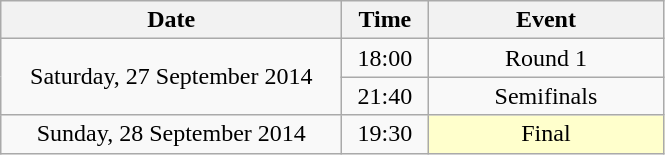<table class = "wikitable" style="text-align:center;">
<tr>
<th width=220>Date</th>
<th width=50>Time</th>
<th width=150>Event</th>
</tr>
<tr>
<td rowspan=2>Saturday, 27 September 2014</td>
<td>18:00</td>
<td>Round 1</td>
</tr>
<tr>
<td>21:40</td>
<td>Semifinals</td>
</tr>
<tr>
<td>Sunday, 28 September 2014</td>
<td>19:30</td>
<td bgcolor=ffffcc>Final</td>
</tr>
</table>
